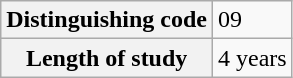<table class="wikitable">
<tr>
<th>Distinguishing code</th>
<td>09</td>
</tr>
<tr>
<th>Length of study</th>
<td>4 years</td>
</tr>
</table>
